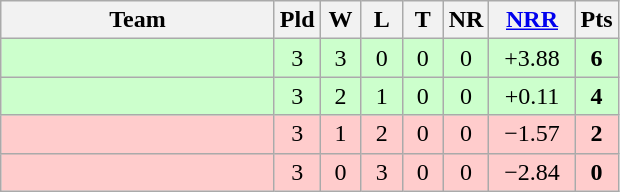<table class="wikitable" style="text-align:center">
<tr>
<th width=175>Team</th>
<th width=20 abbr="Played">Pld</th>
<th width=20 abbr="Won">W</th>
<th width=20 abbr="Lost">L</th>
<th width=20 abbr="Tied">T</th>
<th width=20 abbr="No result">NR</th>
<th width=50 abbr="Net run rate"><a href='#'>NRR</a></th>
<th width=20 abbr="Points">Pts</th>
</tr>
<tr bgcolor="#ccffcc">
<td align="left"></td>
<td>3</td>
<td>3</td>
<td>0</td>
<td>0</td>
<td>0</td>
<td>+3.88</td>
<td><strong>6</strong></td>
</tr>
<tr bgcolor="#ccffcc">
<td align="left"></td>
<td>3</td>
<td>2</td>
<td>1</td>
<td>0</td>
<td>0</td>
<td>+0.11</td>
<td><strong>4</strong></td>
</tr>
<tr bgcolor="#ffcccc">
<td align="left"></td>
<td>3</td>
<td>1</td>
<td>2</td>
<td>0</td>
<td>0</td>
<td>−1.57</td>
<td><strong>2</strong></td>
</tr>
<tr bgcolor="#ffcccc">
<td align="left"></td>
<td>3</td>
<td>0</td>
<td>3</td>
<td>0</td>
<td>0</td>
<td>−2.84</td>
<td><strong>0</strong></td>
</tr>
</table>
